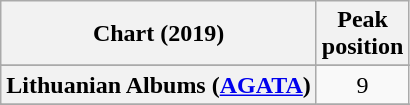<table class="wikitable sortable plainrowheaders" style="text-align:center">
<tr>
<th scope="col">Chart (2019)</th>
<th scope="col">Peak<br>position</th>
</tr>
<tr>
</tr>
<tr>
</tr>
<tr>
</tr>
<tr>
</tr>
<tr>
</tr>
<tr>
</tr>
<tr>
</tr>
<tr>
<th scope="row">Lithuanian Albums (<a href='#'>AGATA</a>)</th>
<td>9</td>
</tr>
<tr>
</tr>
<tr>
</tr>
<tr>
</tr>
<tr>
</tr>
<tr>
</tr>
<tr>
</tr>
</table>
